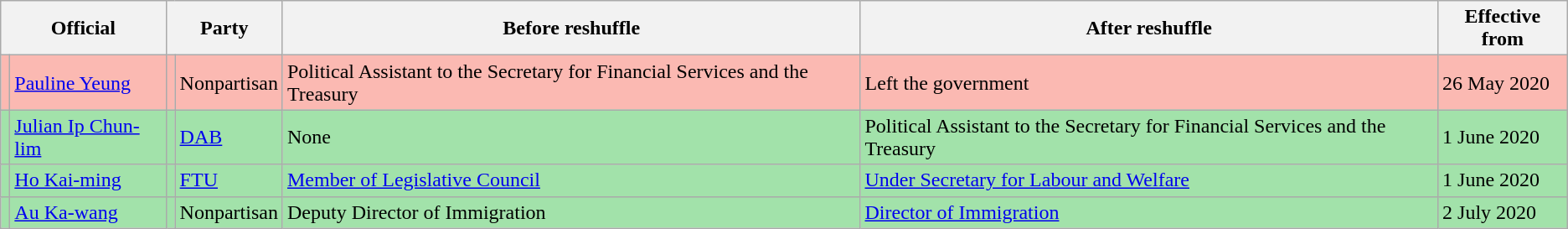<table class="wikitable">
<tr>
<th colspan="2">Official</th>
<th colspan="2">Party</th>
<th>Before reshuffle</th>
<th>After reshuffle</th>
<th>Effective from</th>
</tr>
<tr style="background:#FBB9B2">
<td></td>
<td><a href='#'>Pauline Yeung</a></td>
<td bgcolor=></td>
<td>Nonpartisan</td>
<td>Political Assistant to the Secretary for Financial Services and the Treasury</td>
<td>Left the government</td>
<td>26 May 2020</td>
</tr>
<tr style="background:#A2E2AA">
<td></td>
<td><a href='#'>Julian Ip Chun-lim</a></td>
<td bgcolor=></td>
<td><a href='#'>DAB</a></td>
<td>None</td>
<td>Political Assistant to the Secretary for Financial Services and the Treasury</td>
<td>1 June 2020</td>
</tr>
<tr style="background:#A2E2AA">
<td></td>
<td><a href='#'>Ho Kai-ming</a></td>
<td bgcolor=></td>
<td><a href='#'>FTU</a></td>
<td><a href='#'>Member of Legislative Council</a></td>
<td><a href='#'>Under Secretary for Labour and Welfare</a></td>
<td>1 June 2020</td>
</tr>
<tr style="background:#A2E2AA">
<td></td>
<td><a href='#'>Au Ka-wang</a></td>
<td bgcolor=></td>
<td>Nonpartisan</td>
<td>Deputy Director of Immigration</td>
<td><a href='#'>Director of Immigration</a></td>
<td>2 July 2020</td>
</tr>
</table>
